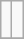<table class="wikitable">
<tr style="vertical-align:top;">
<td><br></td>
<td><br></td>
</tr>
<tr>
</tr>
</table>
